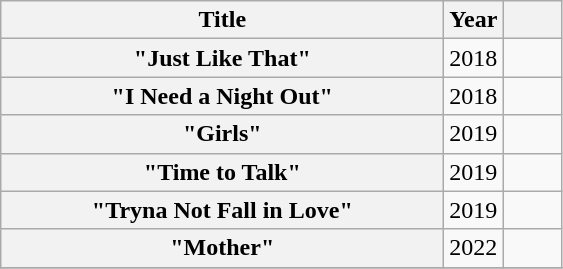<table class="wikitable sortable plainrowheaders" style="text-align:center;">
<tr>
<th scope="col" style="width:18em;">Title</th>
<th scope="col" style="width:2em;">Year</th>
<th scope="col" style="width:2em;" class="unsortable"></th>
</tr>
<tr>
<th scope="row">"Just Like That"</th>
<td>2018</td>
<td></td>
</tr>
<tr>
<th scope="row">"I Need a Night Out"</th>
<td>2018</td>
<td></td>
</tr>
<tr>
<th scope="row">"Girls"</th>
<td>2019</td>
<td></td>
</tr>
<tr>
<th scope="row">"Time to Talk"</th>
<td>2019</td>
<td></td>
</tr>
<tr>
<th scope="row">"Tryna Not Fall in Love"</th>
<td>2019</td>
<td></td>
</tr>
<tr>
<th scope="row">"Mother"</th>
<td>2022</td>
<td></td>
</tr>
<tr>
</tr>
</table>
